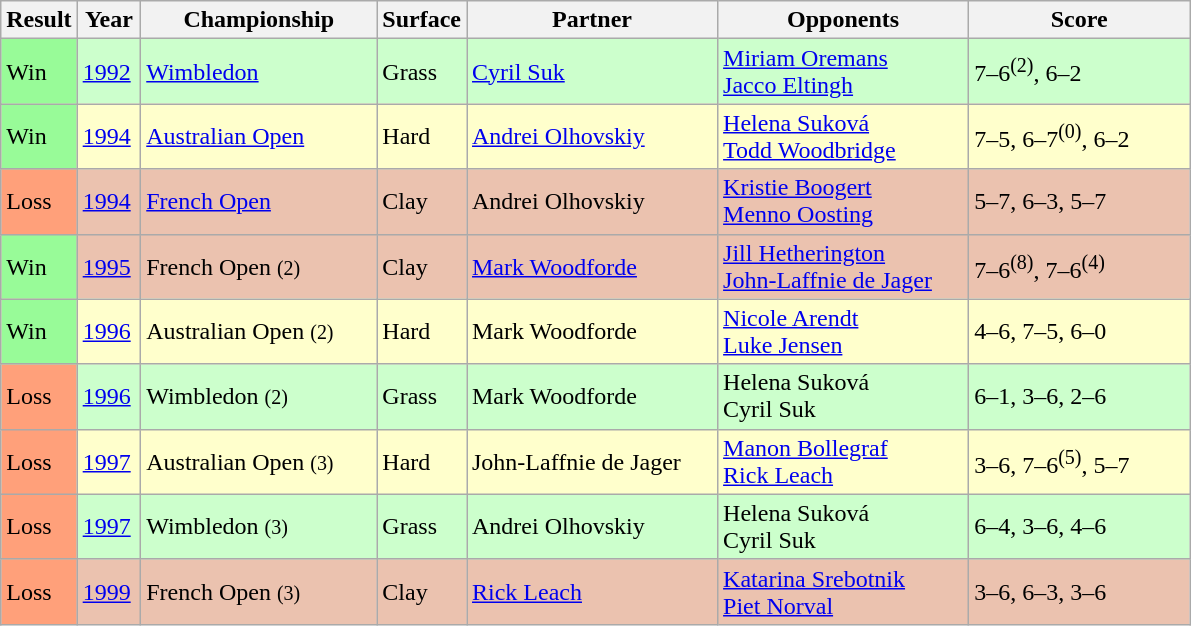<table class="sortable wikitable">
<tr>
<th style="width:40px">Result</th>
<th style="width:35px">Year</th>
<th style="width:150px">Championship</th>
<th style="width:50px">Surface</th>
<th style="width:160px">Partner</th>
<th style="width:160px">Opponents</th>
<th style="width:140px" class="unsortable">Score</th>
</tr>
<tr style="background:#ccffcc;">
<td style="background:#98fb98;">Win</td>
<td><a href='#'>1992</a></td>
<td><a href='#'>Wimbledon</a></td>
<td>Grass</td>
<td> <a href='#'>Cyril Suk</a></td>
<td> <a href='#'>Miriam Oremans</a> <br>  <a href='#'>Jacco Eltingh</a></td>
<td>7–6<sup>(2)</sup>, 6–2</td>
</tr>
<tr style="background:#ffffcc;">
<td style="background:#98fb98;">Win</td>
<td><a href='#'>1994</a></td>
<td><a href='#'>Australian Open</a></td>
<td>Hard</td>
<td> <a href='#'>Andrei Olhovskiy</a></td>
<td> <a href='#'>Helena Suková</a> <br>  <a href='#'>Todd Woodbridge</a></td>
<td>7–5, 6–7<sup>(0)</sup>, 6–2</td>
</tr>
<tr style="background:#ebc2af;">
<td style="background:#ffa07a;">Loss</td>
<td><a href='#'>1994</a></td>
<td><a href='#'>French Open</a></td>
<td>Clay</td>
<td> Andrei Olhovskiy</td>
<td> <a href='#'>Kristie Boogert</a> <br>  <a href='#'>Menno Oosting</a></td>
<td>5–7, 6–3, 5–7</td>
</tr>
<tr style="background:#ebc2af;">
<td style="background:#98fb98;">Win</td>
<td><a href='#'>1995</a></td>
<td>French Open <small>(2)</small></td>
<td>Clay</td>
<td> <a href='#'>Mark Woodforde</a></td>
<td> <a href='#'>Jill Hetherington</a> <br>  <a href='#'>John-Laffnie de Jager</a></td>
<td>7–6<sup>(8)</sup>, 7–6<sup>(4)</sup></td>
</tr>
<tr style="background:#ffffcc;">
<td style="background:#98fb98;">Win</td>
<td><a href='#'>1996</a></td>
<td>Australian Open <small>(2)</small></td>
<td>Hard</td>
<td> Mark Woodforde</td>
<td> <a href='#'>Nicole Arendt</a> <br>  <a href='#'>Luke Jensen</a></td>
<td>4–6, 7–5, 6–0</td>
</tr>
<tr style="background:#ccffcc;">
<td style="background:#ffa07a;">Loss</td>
<td><a href='#'>1996</a></td>
<td>Wimbledon <small>(2)</small></td>
<td>Grass</td>
<td> Mark Woodforde</td>
<td> Helena Suková <br>  Cyril Suk</td>
<td>6–1, 3–6, 2–6</td>
</tr>
<tr style="background:#ffffcc;">
<td style="background:#ffa07a;">Loss</td>
<td><a href='#'>1997</a></td>
<td>Australian Open <small>(3)</small></td>
<td>Hard</td>
<td> John-Laffnie de Jager</td>
<td> <a href='#'>Manon Bollegraf</a> <br>  <a href='#'>Rick Leach</a></td>
<td>3–6, 7–6<sup>(5)</sup>, 5–7</td>
</tr>
<tr style="background:#ccffcc;">
<td style="background:#ffa07a;">Loss</td>
<td><a href='#'>1997</a></td>
<td>Wimbledon <small>(3)</small></td>
<td>Grass</td>
<td> Andrei Olhovskiy</td>
<td> Helena Suková <br>  Cyril Suk</td>
<td>6–4, 3–6, 4–6</td>
</tr>
<tr style="background:#ebc2af;">
<td style="background:#ffa07a;">Loss</td>
<td><a href='#'>1999</a></td>
<td>French Open <small>(3)</small></td>
<td>Clay</td>
<td> <a href='#'>Rick Leach</a></td>
<td> <a href='#'>Katarina Srebotnik</a> <br>  <a href='#'>Piet Norval</a></td>
<td>3–6, 6–3, 3–6</td>
</tr>
</table>
